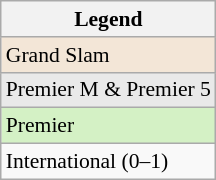<table class="wikitable" style="font-size:90%">
<tr>
<th>Legend</th>
</tr>
<tr>
<td style="background:#f3e6d7;">Grand Slam</td>
</tr>
<tr>
<td style="background:#e9e9e9;">Premier M & Premier 5</td>
</tr>
<tr>
<td style="background:#d4f1c5;">Premier</td>
</tr>
<tr>
<td>International (0–1)</td>
</tr>
</table>
